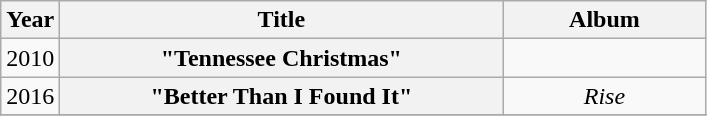<table class="wikitable plainrowheaders" style="text-align:center;">
<tr>
<th style="width:1em;">Year</th>
<th style="width:18em;">Title</th>
<th style="width:8em;">Album</th>
</tr>
<tr>
<td>2010</td>
<th scope="row">"Tennessee Christmas"</th>
<td></td>
</tr>
<tr>
<td>2016</td>
<th scope="row">"Better Than I Found It"</th>
<td><em>Rise</em></td>
</tr>
<tr>
</tr>
</table>
